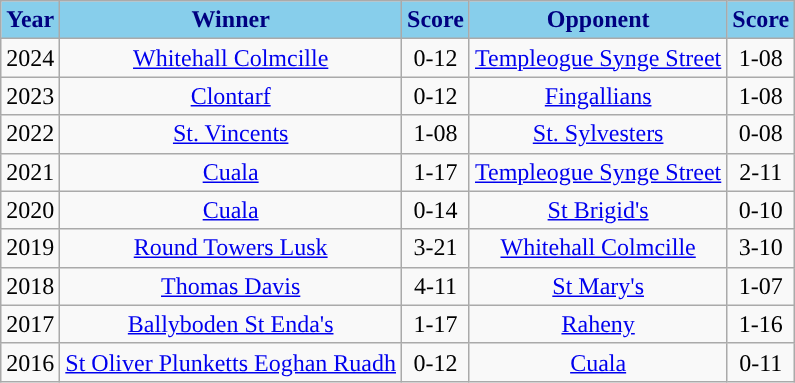<table class="wikitable" style="text-align:center;">
<tr>
<th style="background:skyblue;color:navy;">Year</th>
<th style="background:skyblue;color:navy;">Winner</th>
<th style="background:skyblue;color:navy;">Score</th>
<th style="background:skyblue;color:navy;">Opponent</th>
<th style="background:skyblue;color:navy;">Score</th>
</tr>
<tr>
<td>2024</td>
<td><a href='#'>Whitehall Colmcille</a></td>
<td>0-12</td>
<td><a href='#'>Templeogue Synge Street</a></td>
<td>1-08</td>
</tr>
<tr>
<td>2023</td>
<td><a href='#'>Clontarf</a></td>
<td>0-12</td>
<td><a href='#'>Fingallians</a></td>
<td>1-08</td>
</tr>
<tr>
<td>2022</td>
<td><a href='#'>St. Vincents</a></td>
<td>1-08</td>
<td><a href='#'>St. Sylvesters</a></td>
<td>0-08</td>
</tr>
<tr>
<td>2021</td>
<td><a href='#'>Cuala</a></td>
<td>1-17</td>
<td><a href='#'>Templeogue Synge Street</a></td>
<td>2-11</td>
</tr>
<tr>
<td>2020</td>
<td><a href='#'>Cuala</a></td>
<td>0-14</td>
<td><a href='#'>St Brigid's</a></td>
<td>0-10</td>
</tr>
<tr>
<td>2019</td>
<td><a href='#'>Round Towers Lusk</a></td>
<td>3-21</td>
<td><a href='#'>Whitehall Colmcille</a></td>
<td>3-10</td>
</tr>
<tr>
<td>2018</td>
<td><a href='#'>Thomas Davis</a></td>
<td>4-11</td>
<td><a href='#'>St Mary's</a></td>
<td>1-07</td>
</tr>
<tr>
<td>2017</td>
<td><a href='#'>Ballyboden St Enda's</a></td>
<td>1-17</td>
<td><a href='#'>Raheny</a></td>
<td>1-16</td>
</tr>
<tr>
<td>2016</td>
<td><a href='#'>St Oliver Plunketts Eoghan Ruadh</a></td>
<td>0-12</td>
<td><a href='#'>Cuala</a></td>
<td>0-11</td>
</tr>
</table>
